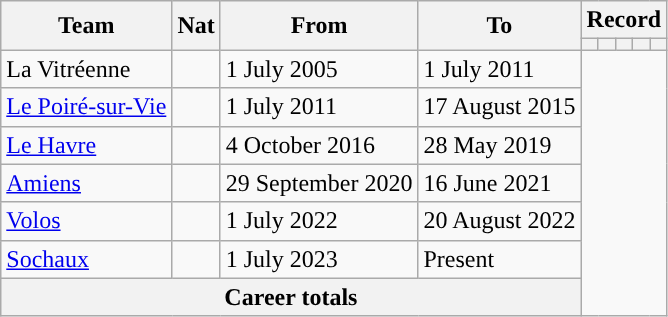<table class="wikitable" style="text-align: center">
<tr>
<th rowspan="2">Team</th>
<th rowspan="2">Nat</th>
<th rowspan="2">From</th>
<th rowspan="2">To</th>
<th colspan="8">Record</th>
</tr>
<tr>
<th></th>
<th></th>
<th></th>
<th></th>
<th></th>
</tr>
<tr>
<td align="left">La Vitréenne</td>
<td></td>
<td align=left>1 July 2005</td>
<td align=left>1 July 2011<br></td>
</tr>
<tr>
<td align="left'"><a href='#'>Le Poiré-sur-Vie</a></td>
<td></td>
<td align=left>1 July 2011</td>
<td align=left>17 August 2015<br></td>
</tr>
<tr>
<td align="left"><a href='#'>Le Havre</a></td>
<td></td>
<td align=left>4 October 2016</td>
<td align=left>28 May 2019<br></td>
</tr>
<tr>
<td align="left"><a href='#'>Amiens</a></td>
<td></td>
<td align=left>29 September 2020</td>
<td align=left>16 June 2021<br></td>
</tr>
<tr>
<td align="left"><a href='#'>Volos</a></td>
<td></td>
<td align=left>1 July 2022</td>
<td align=left>20 August 2022<br></td>
</tr>
<tr>
<td align="left"><a href='#'>Sochaux</a></td>
<td></td>
<td align=left>1 July 2023</td>
<td align=left>Present<br></td>
</tr>
<tr>
<th colspan=4>Career totals<br></th>
</tr>
</table>
